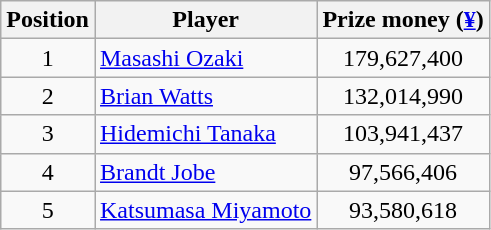<table class="wikitable">
<tr>
<th>Position</th>
<th>Player</th>
<th>Prize money (<a href='#'>¥</a>)</th>
</tr>
<tr>
<td align=center>1</td>
<td> <a href='#'>Masashi Ozaki</a></td>
<td align=center>179,627,400</td>
</tr>
<tr>
<td align=center>2</td>
<td> <a href='#'>Brian Watts</a></td>
<td align=center>132,014,990</td>
</tr>
<tr>
<td align=center>3</td>
<td> <a href='#'>Hidemichi Tanaka</a></td>
<td align=center>103,941,437</td>
</tr>
<tr>
<td align=center>4</td>
<td> <a href='#'>Brandt Jobe</a></td>
<td align=center>97,566,406</td>
</tr>
<tr>
<td align=center>5</td>
<td> <a href='#'>Katsumasa Miyamoto</a></td>
<td align=center>93,580,618</td>
</tr>
</table>
